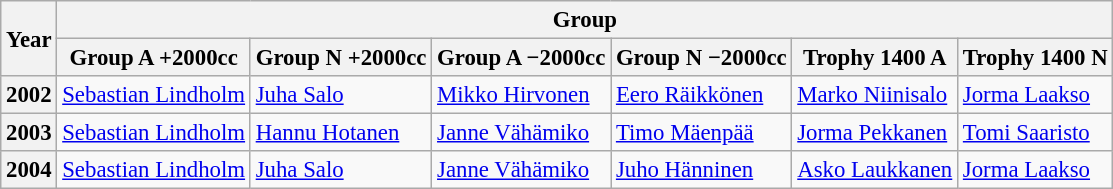<table class="wikitable" style="font-size: 95%">
<tr>
<th rowspan="2">Year</th>
<th colspan="6">Group</th>
</tr>
<tr>
<th>Group A +2000cc</th>
<th>Group N +2000cc</th>
<th>Group A −2000cc</th>
<th>Group N −2000cc</th>
<th>Trophy 1400 A</th>
<th>Trophy 1400 N</th>
</tr>
<tr>
<th>2002</th>
<td><a href='#'>Sebastian Lindholm</a></td>
<td><a href='#'>Juha Salo</a></td>
<td><a href='#'>Mikko Hirvonen</a></td>
<td><a href='#'>Eero Räikkönen</a></td>
<td><a href='#'>Marko Niinisalo</a></td>
<td><a href='#'>Jorma Laakso</a></td>
</tr>
<tr>
<th>2003</th>
<td><a href='#'>Sebastian Lindholm</a></td>
<td><a href='#'>Hannu Hotanen</a></td>
<td><a href='#'>Janne Vähämiko</a></td>
<td><a href='#'>Timo Mäenpää</a></td>
<td><a href='#'>Jorma Pekkanen</a></td>
<td><a href='#'>Tomi Saaristo</a></td>
</tr>
<tr>
<th>2004</th>
<td><a href='#'>Sebastian Lindholm</a></td>
<td><a href='#'>Juha Salo</a></td>
<td><a href='#'>Janne Vähämiko</a></td>
<td><a href='#'>Juho Hänninen</a></td>
<td><a href='#'>Asko Laukkanen</a></td>
<td><a href='#'>Jorma Laakso</a></td>
</tr>
</table>
